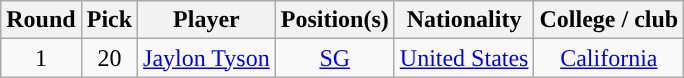<table class="wikitable sortable sortable">
<tr>
<th>Round</th>
<th>Pick</th>
<th>Player</th>
<th>Position(s)</th>
<th>Nationality</th>
<th>College / club</th>
</tr>
<tr style="text-align:center">
<td>1</td>
<td>20</td>
<td><a href='#'>Jaylon Tyson</a></td>
<td><a href='#'>SG</a></td>
<td> <a href='#'>United States</a></td>
<td><a href='#'>California</a></td>
</tr>
</table>
